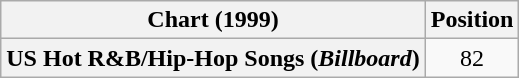<table class="wikitable sortable plainrowheaders" style="text-align:center">
<tr>
<th scope="col">Chart (1999)</th>
<th scope="col">Position</th>
</tr>
<tr>
<th scope="row">US Hot R&B/Hip-Hop Songs (<em>Billboard</em>)</th>
<td align="center">82</td>
</tr>
</table>
